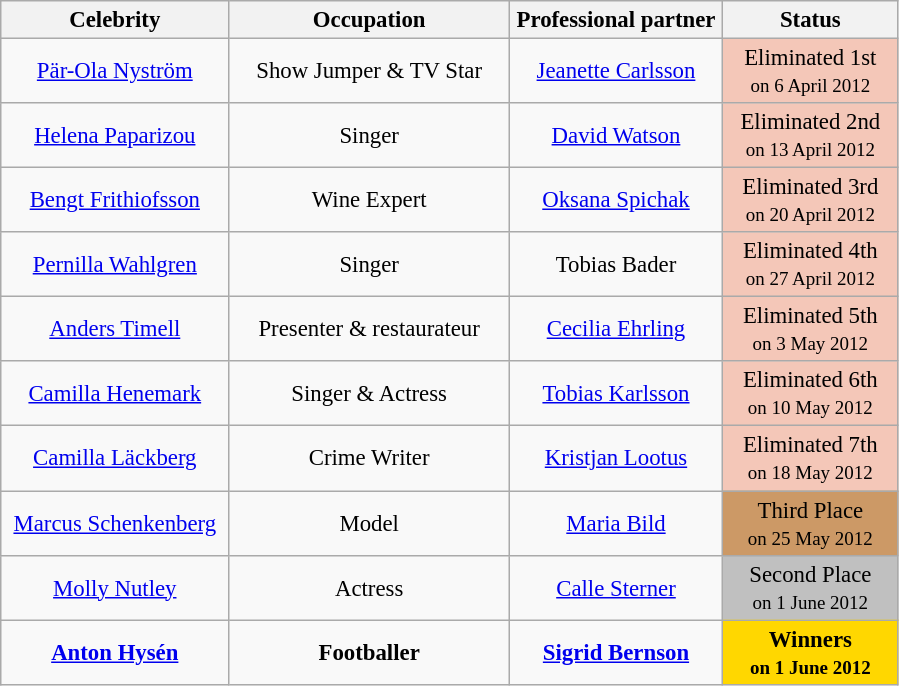<table class="wikitable" align=center border="2" cellpadding="3" cellspacing="0" style="text-align:center; font-size:95%">
<tr>
<th width="145">Celebrity</th>
<th width="180">Occupation</th>
<th width="135">Professional partner</th>
<th width="110">Status</th>
</tr>
<tr>
<td><a href='#'>Pär-Ola Nyström</a></td>
<td>Show Jumper & TV Star</td>
<td><a href='#'>Jeanette Carlsson</a></td>
<td bgcolor="#F4C7B8">Eliminated 1st<br><small>on 6 April 2012</small></td>
</tr>
<tr>
<td><a href='#'>Helena Paparizou</a></td>
<td>Singer</td>
<td><a href='#'>David Watson</a></td>
<td bgcolor="#F4C7B8">Eliminated 2nd<br><small>on 13 April 2012</small></td>
</tr>
<tr>
<td><a href='#'>Bengt Frithiofsson</a></td>
<td>Wine Expert</td>
<td><a href='#'>Oksana Spichak</a></td>
<td bgcolor="#F4C7B8">Eliminated 3rd<br><small>on 20 April 2012</small></td>
</tr>
<tr>
<td><a href='#'>Pernilla Wahlgren</a></td>
<td>Singer</td>
<td>Tobias Bader</td>
<td bgcolor="#F4C7B8">Eliminated 4th<br><small>on 27 April 2012</small></td>
</tr>
<tr>
<td><a href='#'>Anders Timell</a></td>
<td>Presenter & restaurateur</td>
<td><a href='#'>Cecilia Ehrling</a></td>
<td bgcolor="#F4C7B8">Eliminated 5th<br><small>on 3 May 2012</small></td>
</tr>
<tr>
<td><a href='#'>Camilla Henemark</a></td>
<td>Singer & Actress</td>
<td><a href='#'>Tobias Karlsson</a></td>
<td bgcolor="#F4C7B8">Eliminated 6th<br><small>on 10 May 2012</small></td>
</tr>
<tr>
<td><a href='#'>Camilla Läckberg</a></td>
<td>Crime Writer</td>
<td><a href='#'>Kristjan Lootus</a></td>
<td bgcolor="#F4C7B8">Eliminated 7th<br><small>on 18 May 2012</small></td>
</tr>
<tr>
<td><a href='#'>Marcus Schenkenberg</a></td>
<td>Model</td>
<td><a href='#'>Maria Bild</a></td>
<td bgcolor="#cc9966">Third Place<br><small>on 25 May 2012</small></td>
</tr>
<tr>
<td><a href='#'>Molly Nutley</a></td>
<td>Actress</td>
<td><a href='#'>Calle Sterner</a></td>
<td bgcolor="silver">Second Place<br><small>on 1 June 2012</small></td>
</tr>
<tr>
<td><strong><a href='#'>Anton Hysén</a></strong></td>
<td><strong>Footballer</strong></td>
<td><strong><a href='#'>Sigrid Bernson</a></strong></td>
<td bgcolor="gold"><strong>Winners<br><small>on 1 June 2012</small></strong></td>
</tr>
</table>
